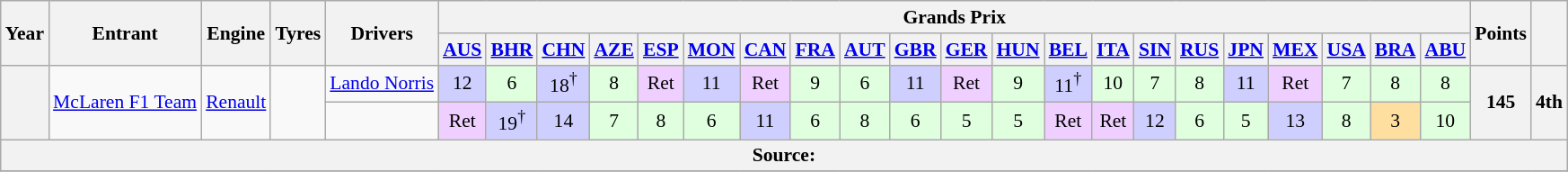<table class="wikitable" style="text-align:center; font-size:90%">
<tr>
<th rowspan="2">Year</th>
<th rowspan="2">Entrant</th>
<th rowspan="2">Engine</th>
<th rowspan="2">Tyres</th>
<th rowspan="2">Drivers</th>
<th colspan="21">Grands Prix</th>
<th rowspan="2">Points</th>
<th rowspan="2"></th>
</tr>
<tr>
<th><a href='#'>AUS</a></th>
<th><a href='#'>BHR</a></th>
<th><a href='#'>CHN</a></th>
<th><a href='#'>AZE</a></th>
<th><a href='#'>ESP</a></th>
<th><a href='#'>MON</a></th>
<th><a href='#'>CAN</a></th>
<th><a href='#'>FRA</a></th>
<th><a href='#'>AUT</a></th>
<th><a href='#'>GBR</a></th>
<th><a href='#'>GER</a></th>
<th><a href='#'>HUN</a></th>
<th><a href='#'>BEL</a></th>
<th><a href='#'>ITA</a></th>
<th><a href='#'>SIN</a></th>
<th><a href='#'>RUS</a></th>
<th><a href='#'>JPN</a></th>
<th><a href='#'>MEX</a></th>
<th><a href='#'>USA</a></th>
<th><a href='#'>BRA</a></th>
<th><a href='#'>ABU</a></th>
</tr>
<tr>
<th rowspan="2"></th>
<td rowspan="2"><a href='#'>McLaren F1 Team</a></td>
<td rowspan="2"><a href='#'>Renault</a><br></td>
<td rowspan="2"></td>
<td><a href='#'>Lando Norris</a></td>
<td style="background:#CFCFFF;">12</td>
<td style="background:#dfffdf;">6</td>
<td style="background:#cfcfff">18<sup>†</sup></td>
<td style="background:#dfffdf;">8</td>
<td style="background:#EFCFFF;">Ret</td>
<td style="background:#CFCFFF;">11</td>
<td style="background:#EFCFFF;">Ret</td>
<td style="background:#dfffdf;">9</td>
<td style="background:#dfffdf;">6</td>
<td style="background:#CFCFFF;">11</td>
<td style="background:#EFCFFF;">Ret</td>
<td style="background:#dfffdf;">9</td>
<td style="background:#CFCFFF;">11<sup>†</sup></td>
<td style="background:#dfffdf;">10</td>
<td style="background:#dfffdf;">7</td>
<td style="background:#dfffdf;">8</td>
<td style="background:#CFCFFF;">11</td>
<td style="background:#EFCFFF;">Ret</td>
<td style="background:#dfffdf;">7</td>
<td style="background:#dfffdf;">8</td>
<td style="background:#dfffdf;">8</td>
<th rowspan="2">145</th>
<th rowspan="2">4th</th>
</tr>
<tr>
<td align="center"></td>
<td style="background:#EFCFFF;">Ret</td>
<td style="background:#cfcfff">19<sup>†</sup></td>
<td style="background:#CFCFFF;">14</td>
<td style="background:#dfffdf;">7</td>
<td style="background:#dfffdf;">8</td>
<td style="background:#dfffdf;">6</td>
<td style="background:#CFCFFF;">11</td>
<td style="background:#dfffdf;">6</td>
<td style="background:#dfffdf;">8</td>
<td style="background:#DFFFDF;">6</td>
<td style="background:#DFFFDF;">5</td>
<td style="background:#DFFFDF;">5</td>
<td style="background:#EFCFFF;">Ret</td>
<td style="background:#EFCFFF;">Ret</td>
<td style="background:#CFCFFF;">12</td>
<td style="background:#dfffdf;">6</td>
<td style="background:#DFFFDF;">5</td>
<td style="background:#CFCFFF;">13</td>
<td style="background:#dfffdf;">8</td>
<td style="background:#ffdf9f;">3</td>
<td style="background:#dfffdf;">10</td>
</tr>
<tr>
<th colspan="28">Source:</th>
</tr>
<tr>
</tr>
</table>
